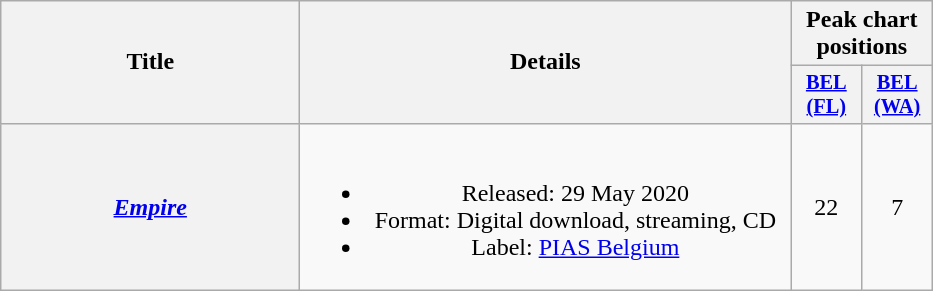<table class="wikitable plainrowheaders" style="text-align:center;">
<tr>
<th scope="col" rowspan="2" style="width:12em;">Title</th>
<th scope="col" rowspan="2" style="width:20em;">Details</th>
<th scope="col" colspan="2">Peak chart positions</th>
</tr>
<tr>
<th scope="col" style="width:3em;font-size:85%;"><a href='#'>BEL<br>(FL)</a><br></th>
<th scope="col" style="width:3em;font-size:85%;"><a href='#'>BEL<br>(WA)</a><br></th>
</tr>
<tr>
<th scope="row"><em><a href='#'>Empire</a></em></th>
<td><br><ul><li>Released: 29 May 2020</li><li>Format: Digital download, streaming, CD</li><li>Label: <a href='#'>PIAS Belgium</a></li></ul></td>
<td>22</td>
<td>7</td>
</tr>
</table>
